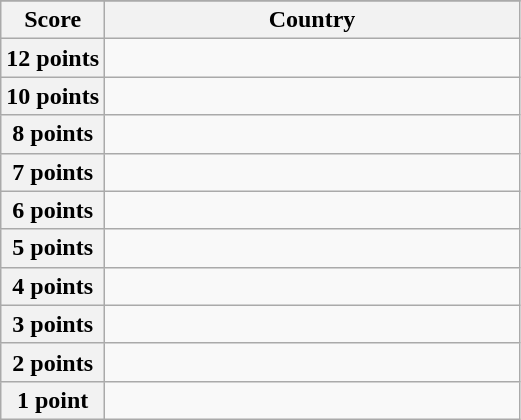<table class="wikitable">
<tr>
</tr>
<tr>
<th scope="col" width="20%">Score</th>
<th scope="col">Country</th>
</tr>
<tr>
<th scope="row">12 points</th>
<td></td>
</tr>
<tr>
<th scope="row">10 points</th>
<td></td>
</tr>
<tr>
<th scope="row">8 points</th>
<td></td>
</tr>
<tr>
<th scope="row">7 points</th>
<td></td>
</tr>
<tr>
<th scope="row">6 points</th>
<td></td>
</tr>
<tr>
<th scope="row">5 points</th>
<td></td>
</tr>
<tr>
<th scope="row">4 points</th>
<td></td>
</tr>
<tr>
<th scope="row">3 points</th>
<td></td>
</tr>
<tr>
<th scope="row">2 points</th>
<td></td>
</tr>
<tr>
<th scope="row">1 point</th>
<td></td>
</tr>
</table>
